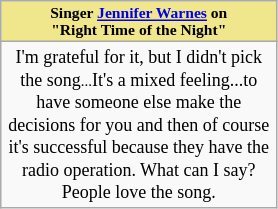<table class="wikitable floatright" style="text-align: center; width: 185px">
<tr>
<th style="background: #F0E68C; font-size: 65%"><strong>Singer <a href='#'>Jennifer Warnes</a> on <br> "Right Time of the Night"</strong></th>
</tr>
<tr>
<td style="font-size: 75%">I'm grateful for it, but I didn't pick the song<small>...</small>It's a mixed feeling<span>...</span>to have someone else make the decisions for you and then of course it's successful because they have the radio operation. What can I say? People love the song.</td>
</tr>
</table>
